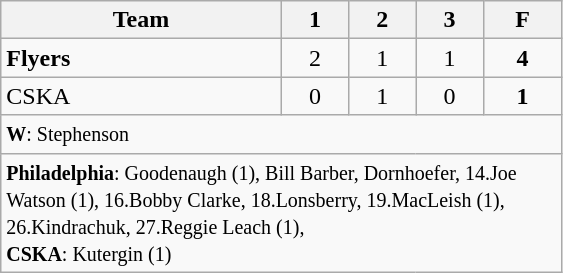<table class="wikitable" width=375>
<tr>
<th align=left width=50%>Team</th>
<th width=12%>1</th>
<th width=12%>2</th>
<th width=12%>3</th>
<th width=14%>F</th>
</tr>
<tr style="text-align:center;">
<td align=left><strong>Flyers</strong></td>
<td>2</td>
<td>1</td>
<td>1</td>
<td><strong>4</strong></td>
</tr>
<tr style="text-align:center;">
<td align=left>CSKA</td>
<td>0</td>
<td>1</td>
<td>0</td>
<td><strong>1</strong></td>
</tr>
<tr style="text-align:left;">
<td colspan=5><small><strong>W</strong>: Stephenson</small></td>
</tr>
<tr style="text-align:left;">
<td colspan=5><small><strong>Philadelphia</strong>: Goodenaugh (1), Bill Barber, Dornhoefer, 14.Joe Watson (1), 16.Bobby Clarke, 18.Lonsberry, 19.MacLeish (1), 26.Kindrachuk, 27.Reggie Leach (1), <br><strong>CSKA</strong>: Kutergin (1)</small></td>
</tr>
</table>
